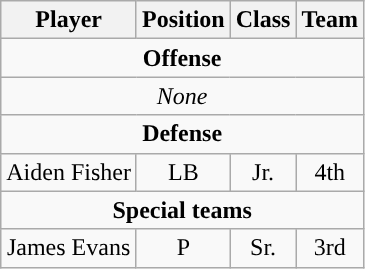<table class="wikitable" style="text-align:center;">
<tr>
<th>Player</th>
<th>Position</th>
<th>Class</th>
<th>Team</th>
</tr>
<tr>
<td colspan="4"><strong>Offense</strong></td>
</tr>
<tr>
<td colspan="4"><em>None</em></td>
</tr>
<tr>
<td colspan="4"><strong>Defense</strong></td>
</tr>
<tr>
<td>Aiden Fisher</td>
<td>LB</td>
<td>Jr.</td>
<td>4th</td>
</tr>
<tr>
<td colspan="4"><strong>Special teams</strong></td>
</tr>
<tr>
<td>James Evans</td>
<td>P</td>
<td>Sr.</td>
<td>3rd</td>
</tr>
</table>
